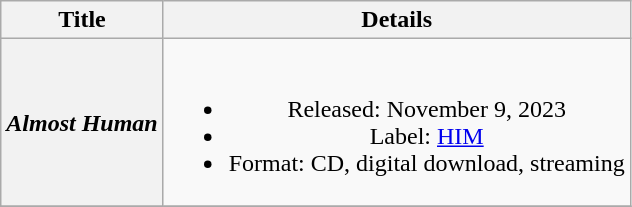<table class="wikitable plainrowheaders" style="text-align:center">
<tr>
<th scope="col" rowspan="1">Title</th>
<th scope="col" rowspan="1">Details</th>
</tr>
<tr>
<th scope="row"><em>Almost Human</em></th>
<td><br><ul><li>Released: November 9, 2023</li><li>Label: <a href='#'>HIM</a></li><li>Format: CD, digital download, streaming</li></ul></td>
</tr>
<tr>
</tr>
</table>
